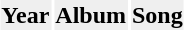<table align="center" style="margin-bottom: 10px;">
<tr>
<th style="background:#efefef;">Year</th>
<th style="background:#efefef;">Album</th>
<th style="background:#efefef;">Song</th>
</tr>
<tr>
<td></td>
<td></td>
<td></td>
</tr>
<tr>
<td></td>
<td></td>
<td></td>
</tr>
<tr>
<td></td>
<td></td>
<td></td>
</tr>
<tr>
<td></td>
<td></td>
<td></td>
</tr>
</table>
